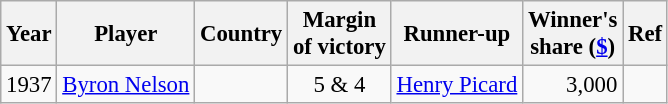<table class="wikitable" style="font-size:95%">
<tr>
<th>Year</th>
<th>Player</th>
<th>Country</th>
<th>Margin<br>of victory</th>
<th>Runner-up</th>
<th>Winner's<br>share (<a href='#'>$</a>)</th>
<th>Ref</th>
</tr>
<tr>
<td>1937</td>
<td><a href='#'>Byron Nelson</a></td>
<td></td>
<td align=center>5 & 4</td>
<td> <a href='#'>Henry Picard</a></td>
<td align=right>3,000</td>
<td></td>
</tr>
</table>
